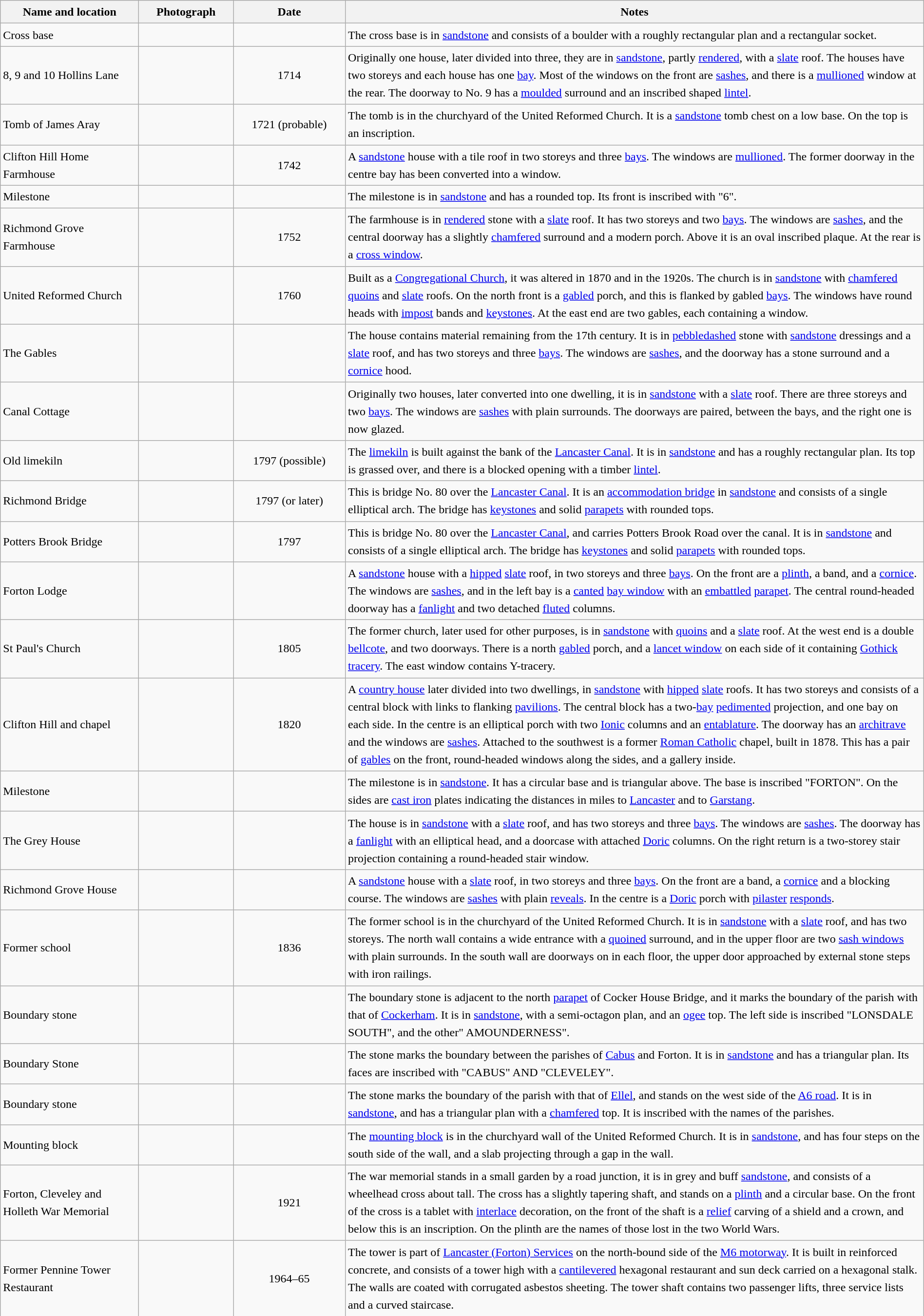<table class="wikitable sortable plainrowheaders" style="width:100%;border:0px;text-align:left;line-height:150%;">
<tr>
<th scope="col"  style="width:150px">Name and location</th>
<th scope="col"  style="width:100px" class="unsortable">Photograph</th>
<th scope="col"  style="width:120px">Date</th>
<th scope="col"  style="width:650px" class="unsortable">Notes</th>
</tr>
<tr>
<td>Cross base<br><small></small></td>
<td></td>
<td align="center"></td>
<td>The cross base is in <a href='#'>sandstone</a> and consists of a boulder with a roughly rectangular plan and a rectangular socket.</td>
</tr>
<tr>
<td>8, 9 and 10 Hollins Lane<br><small></small></td>
<td></td>
<td align="center">1714</td>
<td>Originally one house, later divided into three, they are in <a href='#'>sandstone</a>, partly <a href='#'>rendered</a>, with a <a href='#'>slate</a> roof.  The houses have two storeys and each house has one <a href='#'>bay</a>.  Most of the windows on the front are <a href='#'>sashes</a>, and there is a <a href='#'>mullioned</a> window at the rear.  The doorway to No. 9 has a <a href='#'>moulded</a> surround and an inscribed shaped <a href='#'>lintel</a>.</td>
</tr>
<tr>
<td>Tomb of James Aray<br><small></small></td>
<td></td>
<td align="center">1721 (probable)</td>
<td>The tomb is in the churchyard of the United Reformed Church. It is a <a href='#'>sandstone</a> tomb chest on a low base.  On the top is an inscription.</td>
</tr>
<tr>
<td>Clifton Hill Home Farmhouse<br><small></small></td>
<td></td>
<td align="center">1742</td>
<td>A <a href='#'>sandstone</a> house with a tile roof in two storeys and three <a href='#'>bays</a>.  The windows are <a href='#'>mullioned</a>.  The former doorway in the centre bay has been converted into a window.</td>
</tr>
<tr>
<td>Milestone<br><small></small></td>
<td></td>
<td align="center"></td>
<td>The milestone is in <a href='#'>sandstone</a> and has a rounded top.  Its front is inscribed with "6".</td>
</tr>
<tr>
<td>Richmond Grove Farmhouse<br><small></small></td>
<td></td>
<td align="center">1752</td>
<td>The farmhouse is in <a href='#'>rendered</a> stone with a <a href='#'>slate</a> roof.  It has two storeys and two <a href='#'>bays</a>.  The windows are <a href='#'>sashes</a>, and the central doorway has a slightly <a href='#'>chamfered</a> surround and a modern porch.  Above it is an oval inscribed plaque. At the rear is a <a href='#'>cross window</a>.</td>
</tr>
<tr>
<td>United Reformed Church<br><small></small></td>
<td></td>
<td align="center">1760</td>
<td>Built as a <a href='#'>Congregational Church</a>, it was altered in 1870 and in the 1920s.  The church is in <a href='#'>sandstone</a> with <a href='#'>chamfered</a> <a href='#'>quoins</a> and <a href='#'>slate</a> roofs.  On the north front is a <a href='#'>gabled</a> porch, and this is flanked by gabled <a href='#'>bays</a>.  The windows have round heads with <a href='#'>impost</a> bands and <a href='#'>keystones</a>.  At the east end are two gables, each containing a window.</td>
</tr>
<tr>
<td>The Gables<br><small></small></td>
<td></td>
<td align="center"></td>
<td>The house contains material remaining from the 17th century.  It is in <a href='#'>pebbledashed</a> stone with <a href='#'>sandstone</a> dressings and a <a href='#'>slate</a> roof, and has two storeys and three <a href='#'>bays</a>.  The windows are <a href='#'>sashes</a>, and the doorway has a stone surround and a <a href='#'>cornice</a> hood.</td>
</tr>
<tr>
<td>Canal Cottage<br><small></small></td>
<td></td>
<td align="center"></td>
<td>Originally two houses, later converted into one dwelling, it is in <a href='#'>sandstone</a> with a <a href='#'>slate</a> roof.  There are three storeys and two <a href='#'>bays</a>.  The windows are <a href='#'>sashes</a> with plain surrounds.  The doorways are paired, between the bays, and the right one is now glazed.</td>
</tr>
<tr>
<td>Old limekiln<br><small></small></td>
<td></td>
<td align="center">1797 (possible)</td>
<td>The <a href='#'>limekiln</a> is built against the bank of the <a href='#'>Lancaster Canal</a>.  It is in <a href='#'>sandstone</a> and has a roughly rectangular plan.  Its top is grassed over, and there is a blocked opening with a timber <a href='#'>lintel</a>.</td>
</tr>
<tr>
<td>Richmond Bridge<br><small></small></td>
<td></td>
<td align="center">1797 (or later)</td>
<td>This is bridge No. 80 over the <a href='#'>Lancaster Canal</a>.  It is an <a href='#'>accommodation bridge</a> in <a href='#'>sandstone</a> and consists of a single elliptical arch.  The bridge has <a href='#'>keystones</a> and solid <a href='#'>parapets</a> with rounded tops.</td>
</tr>
<tr>
<td>Potters Brook Bridge<br><small></small></td>
<td></td>
<td align="center">1797</td>
<td>This is bridge No. 80 over the <a href='#'>Lancaster Canal</a>, and carries Potters Brook Road over the canal.  It is in <a href='#'>sandstone</a> and consists of a single elliptical arch.  The bridge has <a href='#'>keystones</a> and solid <a href='#'>parapets</a> with rounded tops.</td>
</tr>
<tr>
<td>Forton Lodge<br><small></small></td>
<td></td>
<td align="center"></td>
<td>A <a href='#'>sandstone</a> house with a <a href='#'>hipped</a> <a href='#'>slate</a> roof, in two storeys and three <a href='#'>bays</a>.  On the front are a <a href='#'>plinth</a>, a band, and a <a href='#'>cornice</a>.  The windows are <a href='#'>sashes</a>, and in the left bay is a <a href='#'>canted</a> <a href='#'>bay window</a> with an <a href='#'>embattled</a> <a href='#'>parapet</a>.  The central round-headed doorway has a <a href='#'>fanlight</a> and two detached <a href='#'>fluted</a> columns.</td>
</tr>
<tr>
<td>St Paul's Church<br><small></small></td>
<td></td>
<td align="center">1805</td>
<td>The former church, later used for other purposes, is in <a href='#'>sandstone</a> with <a href='#'>quoins</a> and a <a href='#'>slate</a> roof.  At the west end is a double <a href='#'>bellcote</a>, and two doorways.  There is a north <a href='#'>gabled</a> porch, and a <a href='#'>lancet window</a> on each side of it containing <a href='#'>Gothick</a> <a href='#'>tracery</a>.  The east window contains Y-tracery.</td>
</tr>
<tr>
<td>Clifton Hill and chapel<br><small></small></td>
<td></td>
<td align="center">1820</td>
<td>A <a href='#'>country house</a> later divided into two dwellings, in <a href='#'>sandstone</a> with <a href='#'>hipped</a> <a href='#'>slate</a> roofs.  It has two storeys and consists of a central block with links to flanking <a href='#'>pavilions</a>.  The central block has a two-<a href='#'>bay</a> <a href='#'>pedimented</a> projection, and one bay on each side.  In the centre is an elliptical porch with two <a href='#'>Ionic</a> columns and an <a href='#'>entablature</a>.  The doorway has an <a href='#'>architrave</a> and the windows are <a href='#'>sashes</a>.  Attached to the southwest is a former <a href='#'>Roman Catholic</a> chapel, built in 1878.  This has a pair of <a href='#'>gables</a> on the front, round-headed windows along the sides, and a gallery inside.</td>
</tr>
<tr>
<td>Milestone<br><small></small></td>
<td></td>
<td align="center"></td>
<td>The milestone is in <a href='#'>sandstone</a>.  It has a circular base and is triangular above.  The base is inscribed "FORTON".  On the sides are <a href='#'>cast iron</a> plates indicating the distances in miles to <a href='#'>Lancaster</a> and to <a href='#'>Garstang</a>.</td>
</tr>
<tr>
<td>The Grey House<br><small></small></td>
<td></td>
<td align="center"></td>
<td>The house is in <a href='#'>sandstone</a> with a <a href='#'>slate</a> roof, and has two storeys and three <a href='#'>bays</a>.  The windows are <a href='#'>sashes</a>.  The doorway has a <a href='#'>fanlight</a> with an elliptical head, and a doorcase with attached <a href='#'>Doric</a> columns.  On the right return is a two-storey stair projection containing a round-headed stair window.</td>
</tr>
<tr>
<td>Richmond Grove House<br><small></small></td>
<td></td>
<td align="center"></td>
<td>A <a href='#'>sandstone</a> house with a <a href='#'>slate</a> roof, in two storeys and three <a href='#'>bays</a>.  On the front are a band, a <a href='#'>cornice</a> and a blocking course.  The windows are <a href='#'>sashes</a> with plain <a href='#'>reveals</a>.  In the centre is a <a href='#'>Doric</a> porch with <a href='#'>pilaster</a> <a href='#'>responds</a>.</td>
</tr>
<tr>
<td>Former school<br><small></small></td>
<td></td>
<td align="center">1836</td>
<td>The former school is in the churchyard of the United Reformed Church.  It is in <a href='#'>sandstone</a> with a <a href='#'>slate</a> roof, and has two storeys.  The north wall contains a wide entrance with a <a href='#'>quoined</a> surround, and in the upper floor are two <a href='#'>sash windows</a> with plain surrounds.  In the south wall are doorways on in each floor, the upper door approached by external stone steps with iron railings.</td>
</tr>
<tr>
<td>Boundary stone<br><small></small></td>
<td></td>
<td align="center"></td>
<td>The boundary stone is adjacent to the north <a href='#'>parapet</a> of Cocker House Bridge, and it marks the boundary of the parish with that of <a href='#'>Cockerham</a>.  It is in <a href='#'>sandstone</a>, with a semi-octagon plan, and an <a href='#'>ogee</a> top.  The left side is inscribed "LONSDALE SOUTH", and the other" AMOUNDERNESS".</td>
</tr>
<tr>
<td>Boundary Stone<br><small></small></td>
<td></td>
<td align="center"></td>
<td>The stone marks the boundary between the parishes of <a href='#'>Cabus</a> and Forton.  It is in <a href='#'>sandstone</a> and has a triangular plan.  Its faces are inscribed with "CABUS" AND "CLEVELEY".</td>
</tr>
<tr>
<td>Boundary stone<br><small></small></td>
<td></td>
<td align="center"></td>
<td>The stone marks the boundary of the parish with that of <a href='#'>Ellel</a>, and stands on the west side of the <a href='#'>A6 road</a>.  It is in <a href='#'>sandstone</a>, and has a triangular plan with a <a href='#'>chamfered</a> top.  It is inscribed with the names of the parishes.</td>
</tr>
<tr>
<td>Mounting block<br><small></small></td>
<td></td>
<td align="center"></td>
<td>The <a href='#'>mounting block</a> is in the churchyard wall of the United Reformed Church.  It is in <a href='#'>sandstone</a>, and has four steps on the south side of the wall, and a slab projecting through a gap in the wall.</td>
</tr>
<tr>
<td>Forton, Cleveley and Holleth War Memorial<br><small></small></td>
<td></td>
<td align="center">1921</td>
<td>The war memorial stands in a small garden by a road junction, it is in grey and buff <a href='#'>sandstone</a>, and consists of a wheelhead cross about  tall.  The cross has a slightly tapering shaft, and stands on a <a href='#'>plinth</a> and a circular base.  On the front of the cross is a tablet with <a href='#'>interlace</a> decoration, on the front of the shaft is a <a href='#'>relief</a> carving of a shield and a crown, and below this is an inscription.  On the plinth are the names of those lost in the two World Wars.</td>
</tr>
<tr>
<td>Former Pennine Tower Restaurant<br><small></small></td>
<td></td>
<td align="center">1964–65</td>
<td>The tower is part of <a href='#'>Lancaster (Forton) Services</a> on the north-bound side of the <a href='#'>M6 motorway</a>.  It is built in reinforced concrete, and consists of a tower  high with a <a href='#'>cantilevered</a> hexagonal restaurant and sun deck carried on a hexagonal stalk.  The walls are coated with corrugated asbestos sheeting.  The tower shaft contains two passenger lifts, three service lists and a curved staircase.</td>
</tr>
<tr>
</tr>
</table>
